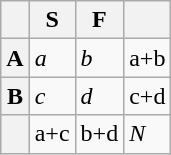<table class="wikitable">
<tr>
<th> </th>
<th>S</th>
<th>F</th>
<th> </th>
</tr>
<tr>
<th>A</th>
<td><em>a</em></td>
<td><em>b</em></td>
<td>a+b</td>
</tr>
<tr>
<th>B</th>
<td><em>c</em></td>
<td><em>d</em></td>
<td>c+d</td>
</tr>
<tr>
<th> </th>
<td>a+c</td>
<td>b+d</td>
<td><em>N</em></td>
</tr>
</table>
